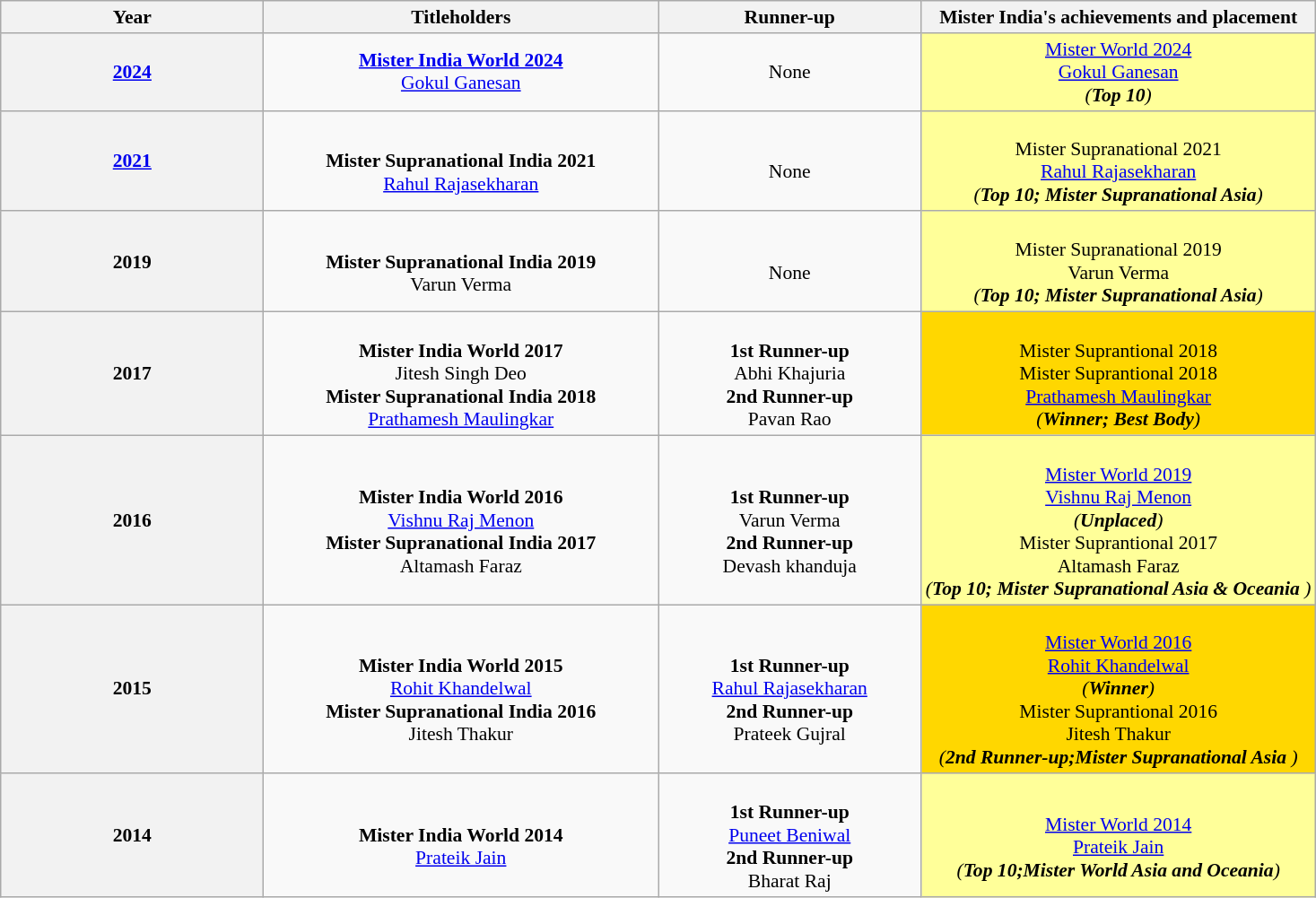<table class="wikitable" style="text-align:center; font-size:90%; line-height:17px;">
<tr>
<th width:07%;">Year</th>
<th style="width:30%;">Titleholders</th>
<th style="width:20%;">Runner-up</th>
<th style="width:30%;">Mister India's achievements and placement</th>
</tr>
<tr>
<th><a href='#'>2024</a></th>
<td><strong><a href='#'>Mister India World 2024</a></strong><br><a href='#'>Gokul Ganesan</a></td>
<td>None</td>
<td style="background:#FFFF99;"><a href='#'>Mister World 2024</a><br><a href='#'>Gokul Ganesan</a><br><em>(<strong>Top 10</strong>)</em></td>
</tr>
<tr>
<th><span><a href='#'>2021</a></span></th>
<td><br><strong>Mister Supranational India 2021</strong><br>
<a href='#'>Rahul Rajasekharan</a></td>
<td><br>None</td>
<td style="background:#FFFF99;"><br>Mister Supranational 2021<br>
<a href='#'>Rahul Rajasekharan</a><br>
<em>(<strong>Top 10; Mister Supranational Asia</strong>)</em></td>
</tr>
<tr>
<th>2019</th>
<td><br><strong>Mister Supranational India 2019</strong><br>
Varun Verma</td>
<td><br>None</td>
<td style="background:#FFFF99;"><br>Mister Supranational 2019<br>
Varun Verma<br>
<em>(<strong>Top 10; Mister Supranational Asia</strong>)</em></td>
</tr>
<tr>
<th>2017</th>
<td><br><strong>Mister India World 2017</strong><br>
Jitesh Singh Deo<br><strong>Mister Supranational India 2018</strong><br>
<a href='#'>Prathamesh Maulingkar</a></td>
<td><br><strong>1st Runner-up</strong><br>
Abhi Khajuria<br><strong>2nd Runner-up</strong><br>
Pavan Rao</td>
<td style="background:gold;"><br>Mister Suprantional 2018<br>Mister Suprantional 2018<br>
<a href='#'>Prathamesh Maulingkar</a><br>
<em>(<strong>Winner; Best Body</strong>)</em></td>
</tr>
<tr>
<th>2016</th>
<td><br><strong>Mister India World 2016</strong><br>
<a href='#'>Vishnu Raj Menon</a><br><strong>Mister Supranational India 2017</strong><br>
Altamash Faraz</td>
<td><br><strong>1st Runner-up</strong><br>
Varun Verma<br><strong>2nd Runner-up</strong><br>
Devash khanduja</td>
<td style="background:#FFFF99;"><br><a href='#'>Mister World 2019</a><br>
<a href='#'>Vishnu Raj Menon</a> <br>
<em>(<strong>Unplaced</strong>) </em><br>Mister Suprantional 2017<br>
Altamash Faraz<br>
<em>(<strong>Top 10; Mister Supranational Asia & Oceania </strong>)</em></td>
</tr>
<tr>
<th>2015</th>
<td><br><strong>Mister India World 2015</strong><br>
<a href='#'>Rohit Khandelwal</a><br><strong>Mister Supranational India 2016</strong><br>
Jitesh Thakur</td>
<td><br><strong>1st Runner-up</strong><br>
<a href='#'>Rahul Rajasekharan</a><br><strong>2nd Runner-up</strong><br>
Prateek Gujral</td>
<td style="background:gold;"><br><a href='#'>Mister World 2016</a><br>
<a href='#'>Rohit Khandelwal</a> <br>
<em>(<strong>Winner</strong>) </em><br>Mister Suprantional 2016<br>
Jitesh Thakur<br>
<em>(<strong>2nd Runner-up;Mister Supranational Asia</strong> )</em></td>
</tr>
<tr>
<th>2014</th>
<td><br><strong>Mister India World 2014</strong><br>
<a href='#'>Prateik Jain</a></td>
<td><br><strong>1st Runner-up</strong><br>
<a href='#'>Puneet Beniwal</a><br><strong>2nd Runner-up</strong><br>
Bharat Raj</td>
<td style="background:#FFFF99;"><br><a href='#'>Mister World 2014</a><br>
<a href='#'>Prateik Jain</a> <br>
<em>(<strong>Top 10;Mister World Asia and Oceania</strong>) </em></td>
</tr>
</table>
